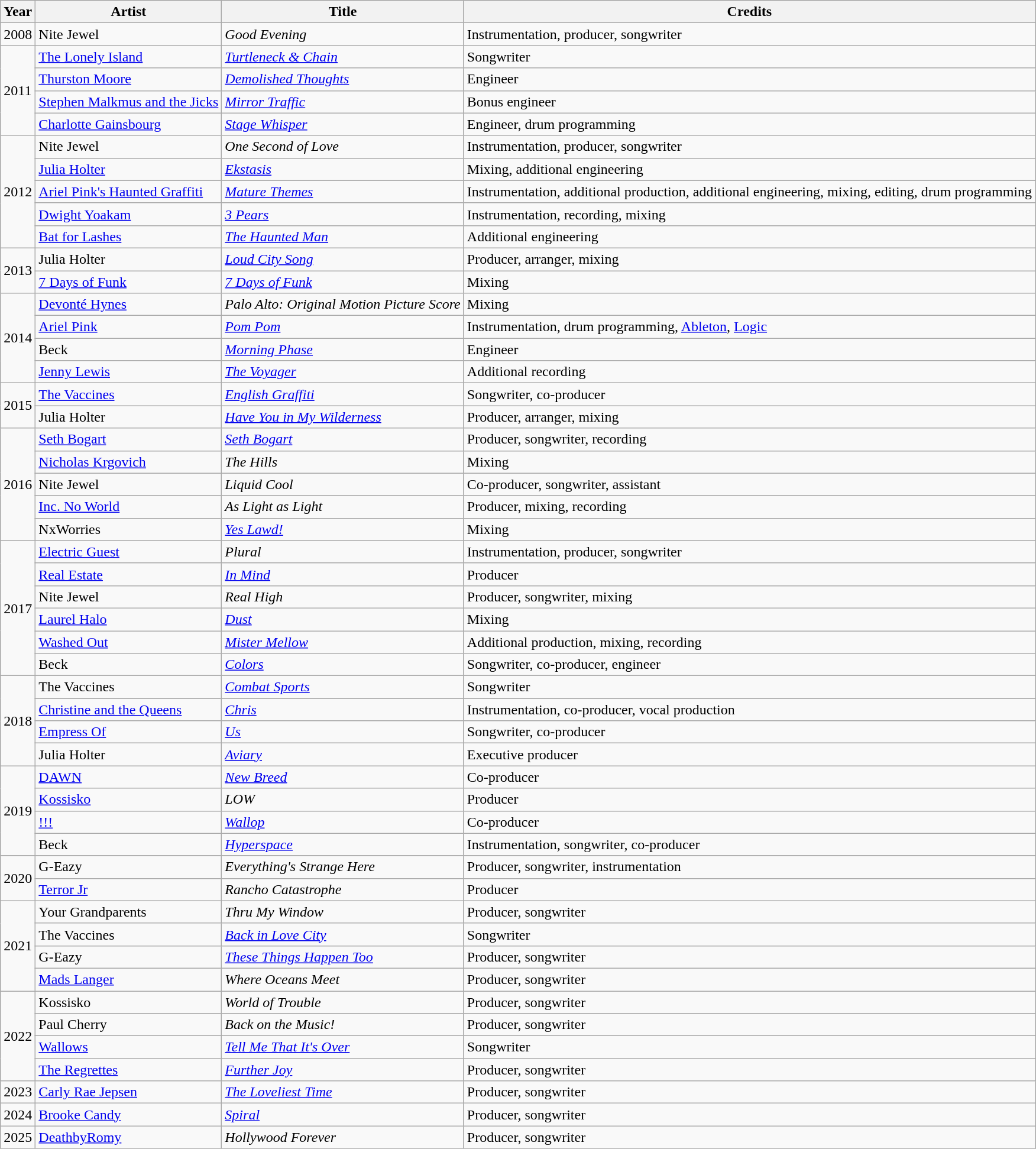<table class="wikitable">
<tr>
<th>Year</th>
<th>Artist</th>
<th>Title</th>
<th>Credits</th>
</tr>
<tr>
<td>2008</td>
<td>Nite Jewel</td>
<td><em>Good Evening</em></td>
<td>Instrumentation, producer, songwriter</td>
</tr>
<tr>
<td rowspan="4">2011</td>
<td><a href='#'>The Lonely Island</a></td>
<td><em><a href='#'>Turtleneck & Chain</a></em></td>
<td>Songwriter</td>
</tr>
<tr>
<td><a href='#'>Thurston Moore</a></td>
<td><em><a href='#'>Demolished Thoughts</a></em></td>
<td>Engineer</td>
</tr>
<tr>
<td><a href='#'>Stephen Malkmus and the Jicks</a></td>
<td><em><a href='#'>Mirror Traffic</a></em></td>
<td>Bonus engineer</td>
</tr>
<tr>
<td><a href='#'>Charlotte Gainsbourg</a></td>
<td><em><a href='#'>Stage Whisper</a></em></td>
<td>Engineer, drum programming</td>
</tr>
<tr>
<td rowspan="5">2012</td>
<td>Nite Jewel</td>
<td><em>One Second of Love</em></td>
<td>Instrumentation, producer, songwriter</td>
</tr>
<tr>
<td><a href='#'>Julia Holter</a></td>
<td><em><a href='#'>Ekstasis</a></em></td>
<td>Mixing, additional engineering</td>
</tr>
<tr>
<td><a href='#'>Ariel Pink's Haunted Graffiti</a></td>
<td><em><a href='#'>Mature Themes</a></em></td>
<td>Instrumentation, additional production, additional engineering, mixing, editing, drum programming</td>
</tr>
<tr>
<td><a href='#'>Dwight Yoakam</a></td>
<td><em><a href='#'>3 Pears</a></em></td>
<td>Instrumentation, recording, mixing</td>
</tr>
<tr>
<td><a href='#'>Bat for Lashes</a></td>
<td><em><a href='#'>The Haunted Man</a></em></td>
<td>Additional engineering</td>
</tr>
<tr>
<td rowspan="2">2013</td>
<td>Julia Holter</td>
<td><em><a href='#'>Loud City Song</a></em></td>
<td>Producer, arranger, mixing</td>
</tr>
<tr>
<td><a href='#'>7 Days of Funk</a></td>
<td><em><a href='#'>7 Days of Funk</a></em></td>
<td>Mixing</td>
</tr>
<tr>
<td rowspan="4">2014</td>
<td><a href='#'>Devonté Hynes</a></td>
<td><em>Palo Alto: Original Motion Picture Score</em></td>
<td>Mixing</td>
</tr>
<tr>
<td><a href='#'>Ariel Pink</a></td>
<td><em><a href='#'>Pom Pom</a></em></td>
<td>Instrumentation, drum programming, <a href='#'>Ableton</a>, <a href='#'>Logic</a></td>
</tr>
<tr>
<td>Beck</td>
<td><em><a href='#'>Morning Phase</a></em></td>
<td>Engineer</td>
</tr>
<tr>
<td><a href='#'>Jenny Lewis</a></td>
<td><em><a href='#'>The Voyager</a></em></td>
<td>Additional recording</td>
</tr>
<tr>
<td rowspan="2">2015</td>
<td><a href='#'>The Vaccines</a></td>
<td><em><a href='#'>English Graffiti</a></em></td>
<td>Songwriter, co-producer</td>
</tr>
<tr>
<td>Julia Holter</td>
<td><em><a href='#'>Have You in My Wilderness</a></em></td>
<td>Producer, arranger, mixing</td>
</tr>
<tr>
<td rowspan="5">2016</td>
<td><a href='#'>Seth Bogart</a></td>
<td><em><a href='#'>Seth Bogart</a></em></td>
<td>Producer, songwriter, recording</td>
</tr>
<tr>
<td><a href='#'>Nicholas Krgovich</a></td>
<td><em>The Hills</em></td>
<td>Mixing</td>
</tr>
<tr>
<td>Nite Jewel</td>
<td><em>Liquid Cool</em></td>
<td>Co-producer, songwriter, assistant</td>
</tr>
<tr>
<td><a href='#'>Inc. No World</a></td>
<td><em>As Light as Light</em></td>
<td>Producer, mixing, recording</td>
</tr>
<tr>
<td>NxWorries</td>
<td><em><a href='#'>Yes Lawd!</a></em></td>
<td>Mixing</td>
</tr>
<tr>
<td rowspan="6">2017</td>
<td><a href='#'>Electric Guest</a></td>
<td><em>Plural</em></td>
<td>Instrumentation, producer, songwriter</td>
</tr>
<tr>
<td><a href='#'>Real Estate</a></td>
<td><em><a href='#'>In Mind</a></em></td>
<td>Producer</td>
</tr>
<tr>
<td>Nite Jewel</td>
<td><em>Real High</em></td>
<td>Producer, songwriter, mixing</td>
</tr>
<tr>
<td><a href='#'>Laurel Halo</a></td>
<td><em><a href='#'>Dust</a></em></td>
<td>Mixing</td>
</tr>
<tr>
<td><a href='#'>Washed Out</a></td>
<td><em><a href='#'>Mister Mellow</a></em></td>
<td>Additional production, mixing, recording</td>
</tr>
<tr>
<td>Beck</td>
<td><em><a href='#'>Colors</a></em></td>
<td>Songwriter, co-producer, engineer</td>
</tr>
<tr>
<td rowspan="4">2018</td>
<td>The Vaccines</td>
<td><em><a href='#'>Combat Sports</a></em></td>
<td>Songwriter</td>
</tr>
<tr>
<td><a href='#'>Christine and the Queens</a></td>
<td><em><a href='#'>Chris</a></em></td>
<td>Instrumentation, co-producer, vocal production</td>
</tr>
<tr>
<td><a href='#'>Empress Of</a></td>
<td><em><a href='#'>Us</a></em></td>
<td>Songwriter, co-producer</td>
</tr>
<tr>
<td>Julia Holter</td>
<td><em><a href='#'>Aviary</a></em></td>
<td>Executive producer</td>
</tr>
<tr>
<td rowspan="4">2019</td>
<td><a href='#'>DAWN</a></td>
<td><em><a href='#'>New Breed</a></em></td>
<td>Co-producer</td>
</tr>
<tr>
<td><a href='#'>Kossisko</a></td>
<td><em>LOW</em></td>
<td>Producer</td>
</tr>
<tr>
<td><a href='#'>!!!</a></td>
<td><em><a href='#'>Wallop</a></em></td>
<td>Co-producer</td>
</tr>
<tr>
<td>Beck</td>
<td><em><a href='#'>Hyperspace</a></em></td>
<td>Instrumentation, songwriter, co-producer</td>
</tr>
<tr>
<td rowspan="2">2020</td>
<td>G-Eazy</td>
<td><em>Everything's Strange Here</em></td>
<td>Producer, songwriter, instrumentation</td>
</tr>
<tr>
<td><a href='#'>Terror Jr</a></td>
<td><em>Rancho Catastrophe</em></td>
<td>Producer</td>
</tr>
<tr>
<td rowspan="4">2021</td>
<td>Your Grandparents</td>
<td><em>Thru My Window</em></td>
<td>Producer, songwriter</td>
</tr>
<tr>
<td>The Vaccines</td>
<td><em><a href='#'>Back in Love City</a></em></td>
<td>Songwriter</td>
</tr>
<tr>
<td>G-Eazy</td>
<td><em><a href='#'>These Things Happen Too</a></em></td>
<td>Producer, songwriter</td>
</tr>
<tr>
<td><a href='#'>Mads Langer</a></td>
<td><em>Where Oceans Meet</em></td>
<td>Producer, songwriter</td>
</tr>
<tr>
<td rowspan="4">2022</td>
<td>Kossisko</td>
<td><em>World of Trouble</em></td>
<td>Producer, songwriter</td>
</tr>
<tr>
<td>Paul Cherry</td>
<td><em>Back on the Music!</em></td>
<td>Producer, songwriter</td>
</tr>
<tr>
<td><a href='#'>Wallows</a></td>
<td><em><a href='#'>Tell Me That It's Over</a></em></td>
<td>Songwriter</td>
</tr>
<tr>
<td><a href='#'>The Regrettes</a></td>
<td><em><a href='#'>Further Joy</a></em></td>
<td>Producer, songwriter</td>
</tr>
<tr>
<td>2023</td>
<td><a href='#'>Carly Rae Jepsen</a></td>
<td><em><a href='#'>The Loveliest Time</a></em></td>
<td>Producer, songwriter</td>
</tr>
<tr>
<td>2024</td>
<td><a href='#'>Brooke Candy</a></td>
<td><em><a href='#'>Spiral</a></em></td>
<td>Producer, songwriter</td>
</tr>
<tr>
<td>2025</td>
<td><a href='#'>DeathbyRomy</a></td>
<td><em>Hollywood Forever</em></td>
<td>Producer, songwriter</td>
</tr>
</table>
